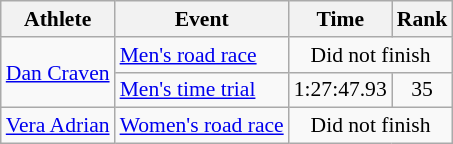<table class="wikitable" style="font-size:90%">
<tr>
<th>Athlete</th>
<th>Event</th>
<th>Time</th>
<th>Rank</th>
</tr>
<tr align=center>
<td align=left rowspan=2><a href='#'>Dan Craven</a></td>
<td align=left><a href='#'>Men's road race</a></td>
<td colspan=2>Did not finish</td>
</tr>
<tr align=center>
<td align=left><a href='#'>Men's time trial</a></td>
<td>1:27:47.93</td>
<td>35</td>
</tr>
<tr align=center>
<td align=left><a href='#'>Vera Adrian</a></td>
<td align=left><a href='#'>Women's road race</a></td>
<td colspan=2>Did not finish</td>
</tr>
</table>
